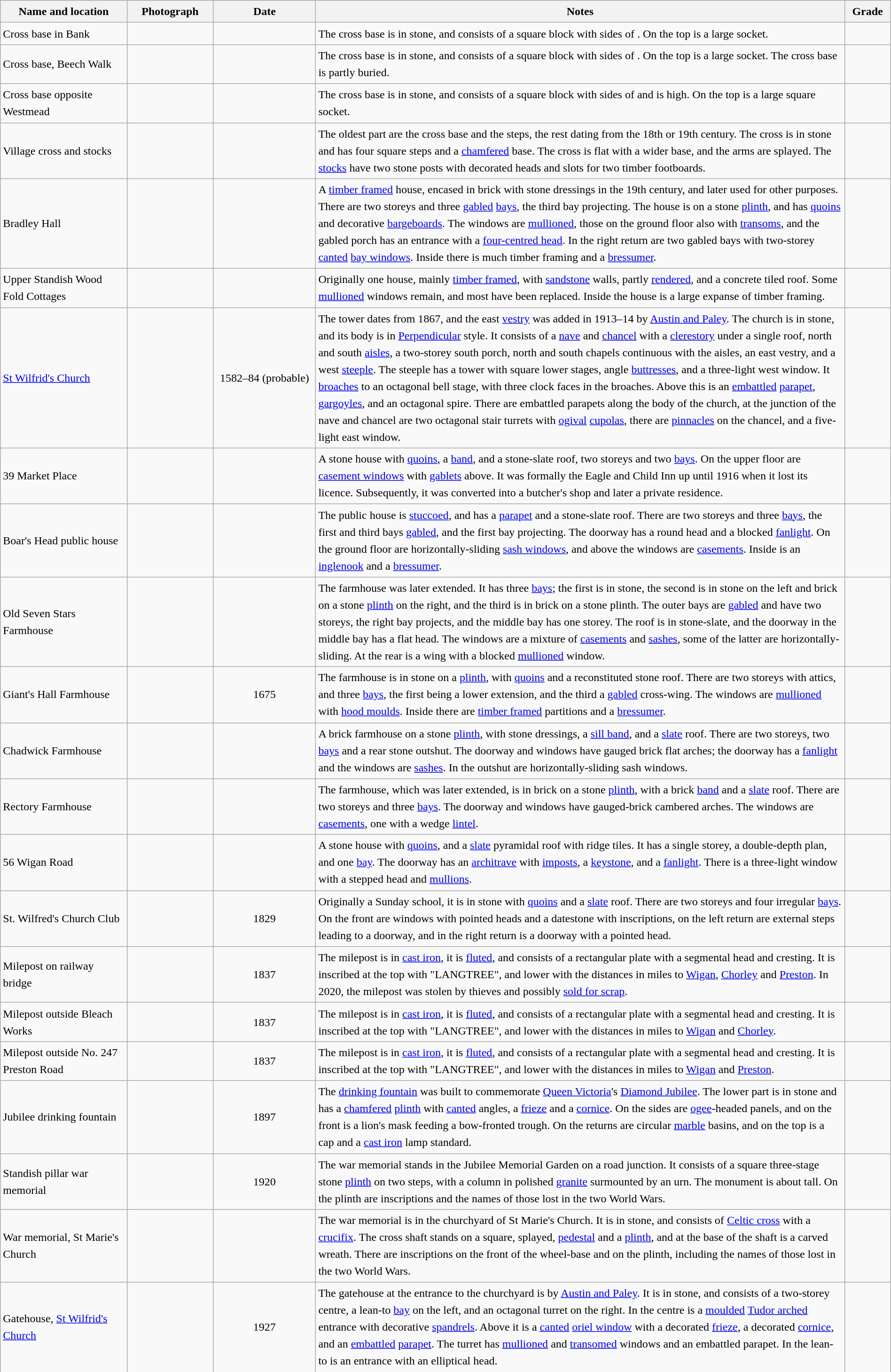<table class="wikitable sortable plainrowheaders" style="width:100%; border:0; text-align:left; line-height:150%;">
<tr>
<th scope="col"  style="width:150px">Name and location</th>
<th scope="col"  style="width:100px" class="unsortable">Photograph</th>
<th scope="col"  style="width:120px">Date</th>
<th scope="col"  style="width:650px" class="unsortable">Notes</th>
<th scope="col"  style="width:50px">Grade</th>
</tr>
<tr>
<td>Cross base in Bank<br><small></small></td>
<td></td>
<td align="center"></td>
<td>The cross base is in stone, and consists of a square block with sides of . On the top is a large socket.</td>
<td align="center" ></td>
</tr>
<tr>
<td>Cross base, Beech Walk<br><small></small></td>
<td></td>
<td align="center"></td>
<td>The cross base is in stone, and consists of a square block with sides of . On the top is a large socket. The cross base is partly buried.</td>
<td align="center" ></td>
</tr>
<tr>
<td>Cross base opposite Westmead<br><small></small></td>
<td></td>
<td align="center"></td>
<td>The cross base is in stone, and consists of a square block with sides of  and is  high. On the top is a large square socket.</td>
<td align="center" ></td>
</tr>
<tr>
<td>Village cross and stocks<br><small></small></td>
<td></td>
<td align="center"></td>
<td>The oldest part are the cross base and the steps, the rest dating from the 18th or 19th century. The cross is in stone and has four square steps and a <a href='#'>chamfered</a> base. The cross is flat with a wider base, and the arms are splayed. The <a href='#'>stocks</a> have two stone posts with decorated heads and slots for two timber footboards.</td>
<td align="center" ></td>
</tr>
<tr>
<td>Bradley Hall<br><small></small></td>
<td></td>
<td align="center"></td>
<td>A <a href='#'>timber framed</a> house, encased in brick with stone dressings in the 19th century, and later used for other purposes. There are two storeys and three <a href='#'>gabled</a> <a href='#'>bays</a>, the third bay projecting. The house is on a stone <a href='#'>plinth</a>, and has <a href='#'>quoins</a> and decorative <a href='#'>bargeboards</a>. The windows are <a href='#'>mullioned</a>, those on the ground floor also with <a href='#'>transoms</a>, and the gabled porch has an entrance with a <a href='#'>four-centred head</a>. In the right return are two gabled bays with two-storey <a href='#'>canted</a> <a href='#'>bay windows</a>. Inside there is much timber framing and a <a href='#'>bressumer</a>.</td>
<td align="center" ></td>
</tr>
<tr>
<td>Upper Standish Wood Fold Cottages<br><small></small></td>
<td></td>
<td align="center"></td>
<td>Originally one house, mainly <a href='#'>timber framed</a>, with <a href='#'>sandstone</a> walls, partly <a href='#'>rendered</a>, and a concrete tiled roof. Some <a href='#'>mullioned</a> windows remain, and most have been replaced. Inside the house is a large expanse of timber framing.</td>
<td align="center" ></td>
</tr>
<tr>
<td><a href='#'>St Wilfrid's Church</a><br><small></small></td>
<td></td>
<td align="center">1582–84 (probable)</td>
<td>The tower dates from 1867, and the east <a href='#'>vestry</a> was added in 1913–14 by <a href='#'>Austin and Paley</a>. The church is in stone, and its body is in <a href='#'>Perpendicular</a> style. It consists of a <a href='#'>nave</a> and <a href='#'>chancel</a> with a <a href='#'>clerestory</a> under a single roof, north and south <a href='#'>aisles</a>, a two-storey south porch, north and south chapels continuous with the aisles, an east vestry, and a west <a href='#'>steeple</a>. The steeple has a tower with square lower stages, angle <a href='#'>buttresses</a>, and a three-light west window. It <a href='#'>broaches</a> to an octagonal bell stage, with three clock faces in the broaches. Above this is an <a href='#'>embattled</a> <a href='#'>parapet</a>, <a href='#'>gargoyles</a>, and an octagonal spire. There are embattled parapets along the body of the church, at the junction of the nave and chancel are two octagonal stair turrets with <a href='#'>ogival</a> <a href='#'>cupolas</a>, there are <a href='#'>pinnacles</a> on the chancel, and a five-light east window.</td>
<td align="center" ></td>
</tr>
<tr>
<td>39 Market Place<br><small></small></td>
<td></td>
<td align="center"></td>
<td>A stone house with <a href='#'>quoins</a>, a <a href='#'>band</a>, and a stone-slate roof, two storeys and two <a href='#'>bays</a>. On the upper floor are <a href='#'>casement windows</a> with <a href='#'>gablets</a> above. It was formally the Eagle and Child Inn up until 1916 when it lost its licence. Subsequently, it was converted into a butcher's shop and later a private residence.</td>
<td align="center" ></td>
</tr>
<tr>
<td>Boar's Head public house<br><small></small></td>
<td></td>
<td align="center"></td>
<td>The public house is <a href='#'>stuccoed</a>, and has a <a href='#'>parapet</a> and a stone-slate roof. There are two storeys and three <a href='#'>bays</a>, the first and third bays <a href='#'>gabled</a>, and the first bay projecting. The doorway has a round head and a blocked <a href='#'>fanlight</a>. On the ground floor are horizontally-sliding <a href='#'>sash windows</a>, and above the windows are <a href='#'>casements</a>. Inside is an <a href='#'>inglenook</a> and a <a href='#'>bressumer</a>.</td>
<td align="center" ></td>
</tr>
<tr>
<td>Old Seven Stars Farmhouse<br><small></small></td>
<td></td>
<td align="center"></td>
<td>The farmhouse was later extended. It has three <a href='#'>bays</a>; the first is in stone, the second is in stone on the left and brick on a stone <a href='#'>plinth</a> on the right, and the third is in brick on a stone plinth. The outer bays are <a href='#'>gabled</a> and have two storeys, the right bay projects, and the middle bay has one storey. The roof is in stone-slate, and the doorway in the middle bay has a flat head. The windows are a mixture of <a href='#'>casements</a> and <a href='#'>sashes</a>, some of the latter are horizontally-sliding. At the rear is a wing with a blocked <a href='#'>mullioned</a> window.</td>
<td align="center" ></td>
</tr>
<tr>
<td>Giant's Hall Farmhouse<br><small></small></td>
<td></td>
<td align="center">1675</td>
<td>The farmhouse is in stone on a <a href='#'>plinth</a>, with <a href='#'>quoins</a> and a reconstituted stone roof. There are two storeys with attics, and three <a href='#'>bays</a>, the first being a lower extension, and the third a <a href='#'>gabled</a> cross-wing. The windows are <a href='#'>mullioned</a> with <a href='#'>hood moulds</a>. Inside there are <a href='#'>timber framed</a> partitions and a <a href='#'>bressumer</a>.</td>
<td align="center" ></td>
</tr>
<tr>
<td>Chadwick Farmhouse<br><small></small></td>
<td></td>
<td align="center"></td>
<td>A brick farmhouse on a stone <a href='#'>plinth</a>, with stone dressings, a <a href='#'>sill band</a>, and a <a href='#'>slate</a> roof. There are two storeys, two <a href='#'>bays</a> and a rear stone outshut. The doorway and windows have gauged brick flat arches; the doorway has a <a href='#'>fanlight</a> and the windows are <a href='#'>sashes</a>. In the outshut are horizontally-sliding sash windows.</td>
<td align="center" ></td>
</tr>
<tr>
<td>Rectory Farmhouse<br><small></small></td>
<td></td>
<td align="center"></td>
<td>The farmhouse, which was later extended, is in brick on a stone <a href='#'>plinth</a>, with a brick <a href='#'>band</a> and a <a href='#'>slate</a> roof. There are two storeys and three <a href='#'>bays</a>. The doorway and windows have gauged-brick cambered arches. The windows are <a href='#'>casements</a>, one with a wedge <a href='#'>lintel</a>.</td>
<td align="center" ></td>
</tr>
<tr>
<td>56 Wigan Road<br><small></small></td>
<td></td>
<td align="center"></td>
<td>A stone house with <a href='#'>quoins</a>, and a <a href='#'>slate</a> pyramidal roof with ridge tiles. It has a single storey, a double-depth plan, and one <a href='#'>bay</a>. The doorway has an <a href='#'>architrave</a> with <a href='#'>imposts</a>, a <a href='#'>keystone</a>, and a <a href='#'>fanlight</a>. There is a three-light window with a stepped head and <a href='#'>mullions</a>.</td>
<td align="center" ></td>
</tr>
<tr>
<td>St. Wilfred's Church Club<br><small></small></td>
<td></td>
<td align="center">1829</td>
<td>Originally a Sunday school, it is in stone with <a href='#'>quoins</a> and a <a href='#'>slate</a> roof. There are two storeys and four irregular <a href='#'>bays</a>. On the front are windows with pointed heads and a datestone with inscriptions, on the left return are external steps leading to a doorway, and in the right return is a doorway with a pointed head.</td>
<td align="center" ></td>
</tr>
<tr>
<td>Milepost on railway bridge<br><small></small></td>
<td></td>
<td align="center">1837</td>
<td>The milepost is in <a href='#'>cast iron</a>, it is <a href='#'>fluted</a>, and consists of a rectangular plate with a segmental head and cresting. It is inscribed at the top with "LANGTREE", and lower with the distances in miles to <a href='#'>Wigan</a>, <a href='#'>Chorley</a> and <a href='#'>Preston</a>. In 2020, the milepost was stolen by thieves and possibly <a href='#'>sold for scrap</a>.</td>
<td align="center" ></td>
</tr>
<tr>
<td>Milepost outside Bleach Works<br><small></small></td>
<td></td>
<td align="center">1837</td>
<td>The milepost is in <a href='#'>cast iron</a>, it is <a href='#'>fluted</a>, and consists of a rectangular plate with a segmental head and cresting. It is inscribed at the top with "LANGTREE", and lower with the distances in miles to <a href='#'>Wigan</a> and <a href='#'>Chorley</a>.</td>
<td align="center" ></td>
</tr>
<tr>
<td>Milepost outside No. 247 Preston Road<br><small></small></td>
<td></td>
<td align="center">1837</td>
<td>The milepost is in <a href='#'>cast iron</a>, it is <a href='#'>fluted</a>, and consists of a rectangular plate with a segmental head and cresting. It is inscribed at the top with "LANGTREE", and lower with the distances in miles to <a href='#'>Wigan</a> and <a href='#'>Preston</a>.</td>
<td align="center" ></td>
</tr>
<tr>
<td>Jubilee drinking fountain<br><small></small></td>
<td></td>
<td align="center">1897</td>
<td>The <a href='#'>drinking fountain</a> was built to commemorate <a href='#'>Queen Victoria</a>'s <a href='#'>Diamond Jubilee</a>. The lower part is in stone and has a <a href='#'>chamfered</a> <a href='#'>plinth</a> with <a href='#'>canted</a> angles, a <a href='#'>frieze</a> and a <a href='#'>cornice</a>. On the sides are <a href='#'>ogee</a>-headed panels, and on the front is a lion's mask feeding a bow-fronted trough. On the returns are circular <a href='#'>marble</a> basins, and on the top is a cap and a <a href='#'>cast iron</a> lamp standard.</td>
<td align="center" ></td>
</tr>
<tr>
<td>Standish pillar war memorial<br><small></small></td>
<td></td>
<td align="center">1920</td>
<td>The war memorial stands in the Jubilee Memorial Garden on a road junction. It consists of a square three-stage stone <a href='#'>plinth</a> on two steps, with a column in polished <a href='#'>granite</a> surmounted by an urn. The monument is about  tall. On the plinth are inscriptions and the names of those lost in the two World Wars.</td>
<td align="center" ></td>
</tr>
<tr>
<td>War memorial, St Marie's Church<br><small></small></td>
<td></td>
<td align="center"></td>
<td>The war memorial is in the churchyard of St Marie's Church. It is in stone, and consists of <a href='#'>Celtic cross</a> with a <a href='#'>crucifix</a>. The cross shaft stands on a square, splayed, <a href='#'>pedestal</a> and a <a href='#'>plinth</a>, and at the base of the shaft is a carved wreath. There are inscriptions on the front of the wheel-base and on the plinth, including the names of those lost in the two World Wars.</td>
<td align="center" ></td>
</tr>
<tr>
<td>Gatehouse, <a href='#'>St Wilfrid's Church</a><br><small></small></td>
<td></td>
<td align="center">1927</td>
<td>The gatehouse at the entrance to the churchyard is by <a href='#'>Austin and Paley</a>. It is in stone, and consists of a two-storey centre, a lean-to <a href='#'>bay</a> on the left, and an octagonal turret on the right. In the centre is a <a href='#'>moulded</a> <a href='#'>Tudor arched</a> entrance with decorative <a href='#'>spandrels</a>. Above it is a <a href='#'>canted</a> <a href='#'>oriel window</a> with a decorated <a href='#'>frieze</a>, a decorated <a href='#'>cornice</a>, and an <a href='#'>embattled</a> <a href='#'>parapet</a>. The turret has <a href='#'>mullioned</a> and <a href='#'>transomed</a> windows and an embattled parapet. In the lean-to is an entrance with an elliptical head.</td>
<td align="center" ></td>
</tr>
<tr>
</tr>
</table>
